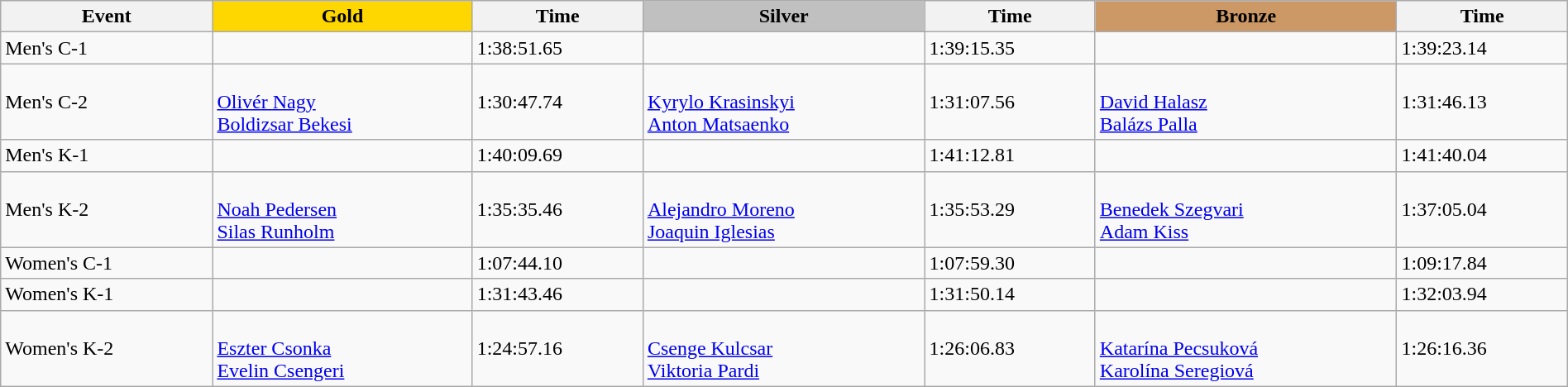<table class="wikitable" width=100%>
<tr>
<th>Event</th>
<td align=center bgcolor="gold"><strong>Gold</strong></td>
<th>Time</th>
<td align=center bgcolor="silver"><strong>Silver</strong></td>
<th>Time</th>
<td align=center bgcolor="CC9966"><strong>Bronze</strong></td>
<th>Time</th>
</tr>
<tr>
<td>Men's C-1</td>
<td></td>
<td>1:38:51.65</td>
<td></td>
<td>1:39:15.35</td>
<td></td>
<td>1:39:23.14</td>
</tr>
<tr>
<td>Men's C-2</td>
<td><br><a href='#'>Olivér Nagy</a><br><a href='#'>Boldizsar Bekesi</a></td>
<td>1:30:47.74</td>
<td><br><a href='#'>Kyrylo Krasinskyi</a><br><a href='#'>Anton Matsaenko</a></td>
<td>1:31:07.56</td>
<td><br><a href='#'>David Halasz</a><br><a href='#'>Balázs Palla</a></td>
<td>1:31:46.13</td>
</tr>
<tr>
<td>Men's K-1</td>
<td></td>
<td>1:40:09.69</td>
<td></td>
<td>1:41:12.81</td>
<td></td>
<td>1:41:40.04</td>
</tr>
<tr>
<td>Men's K-2</td>
<td><br><a href='#'>Noah Pedersen</a><br><a href='#'>Silas Runholm</a></td>
<td>1:35:35.46</td>
<td><br><a href='#'>Alejandro Moreno</a><br><a href='#'>Joaquin Iglesias</a></td>
<td>1:35:53.29</td>
<td><br><a href='#'>Benedek Szegvari</a><br><a href='#'>Adam Kiss</a></td>
<td>1:37:05.04</td>
</tr>
<tr>
<td>Women's C-1</td>
<td></td>
<td>1:07:44.10</td>
<td></td>
<td>1:07:59.30</td>
<td></td>
<td>1:09:17.84</td>
</tr>
<tr>
<td>Women's K-1</td>
<td></td>
<td>1:31:43.46</td>
<td></td>
<td>1:31:50.14</td>
<td></td>
<td>1:32:03.94</td>
</tr>
<tr>
<td>Women's K-2</td>
<td><br><a href='#'>Eszter Csonka</a><br><a href='#'>Evelin Csengeri</a></td>
<td>1:24:57.16</td>
<td><br><a href='#'>Csenge Kulcsar</a><br><a href='#'>Viktoria Pardi</a></td>
<td>1:26:06.83</td>
<td><br><a href='#'>Katarína Pecsuková</a><br><a href='#'>Karolína Seregiová</a></td>
<td>1:26:16.36</td>
</tr>
</table>
